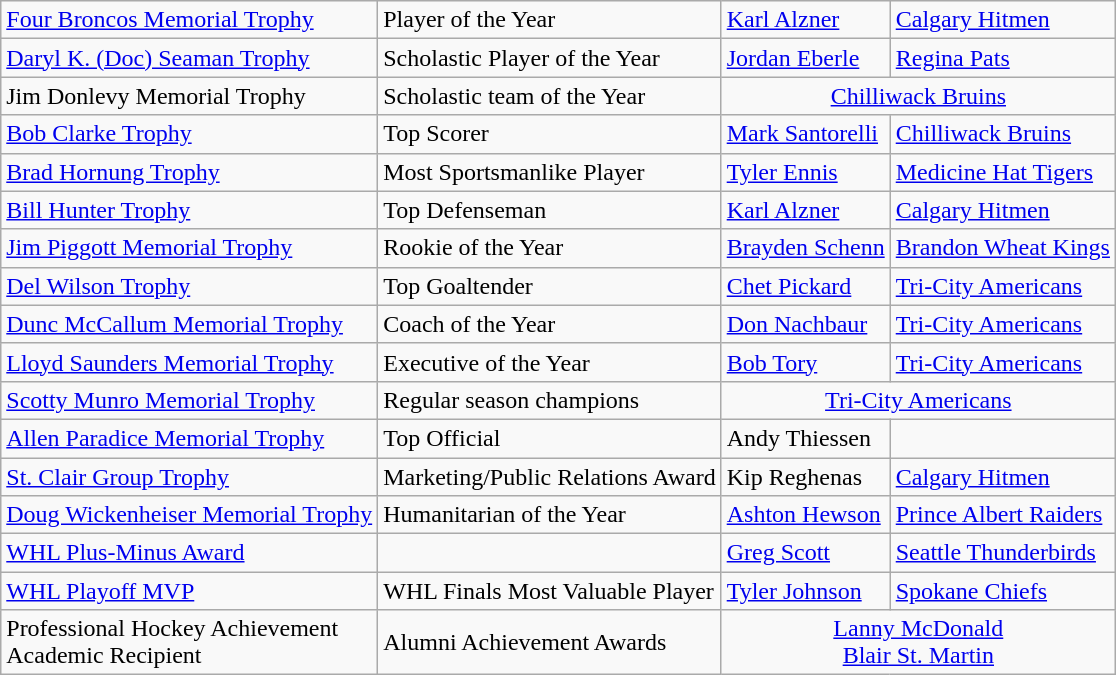<table class="wikitable">
<tr>
<td><a href='#'>Four Broncos Memorial Trophy</a></td>
<td>Player of the Year</td>
<td><a href='#'>Karl Alzner</a></td>
<td><a href='#'>Calgary Hitmen</a></td>
</tr>
<tr>
<td><a href='#'>Daryl K. (Doc) Seaman Trophy</a></td>
<td>Scholastic Player of the Year</td>
<td><a href='#'>Jordan Eberle</a></td>
<td><a href='#'>Regina Pats</a></td>
</tr>
<tr>
<td>Jim Donlevy Memorial Trophy</td>
<td>Scholastic team of the Year</td>
<td colspan="2" style="text-align:center;"><a href='#'>Chilliwack Bruins</a></td>
</tr>
<tr>
<td><a href='#'>Bob Clarke Trophy</a></td>
<td>Top Scorer</td>
<td><a href='#'>Mark Santorelli</a></td>
<td><a href='#'>Chilliwack Bruins</a></td>
</tr>
<tr>
<td><a href='#'>Brad Hornung Trophy</a></td>
<td>Most Sportsmanlike Player</td>
<td><a href='#'>Tyler Ennis</a></td>
<td><a href='#'>Medicine Hat Tigers</a></td>
</tr>
<tr>
<td><a href='#'>Bill Hunter Trophy</a></td>
<td>Top Defenseman</td>
<td><a href='#'>Karl Alzner</a></td>
<td><a href='#'>Calgary Hitmen</a></td>
</tr>
<tr>
<td><a href='#'>Jim Piggott Memorial Trophy</a></td>
<td>Rookie of the Year</td>
<td><a href='#'>Brayden Schenn</a></td>
<td><a href='#'>Brandon Wheat Kings</a></td>
</tr>
<tr>
<td><a href='#'>Del Wilson Trophy</a></td>
<td>Top Goaltender</td>
<td><a href='#'>Chet Pickard</a></td>
<td><a href='#'>Tri-City Americans</a></td>
</tr>
<tr>
<td><a href='#'>Dunc McCallum Memorial Trophy</a></td>
<td>Coach of the Year</td>
<td><a href='#'>Don Nachbaur</a></td>
<td><a href='#'>Tri-City Americans</a></td>
</tr>
<tr>
<td><a href='#'>Lloyd Saunders Memorial Trophy</a></td>
<td>Executive of the Year</td>
<td><a href='#'>Bob Tory</a></td>
<td><a href='#'>Tri-City Americans</a></td>
</tr>
<tr>
<td><a href='#'>Scotty Munro Memorial Trophy</a></td>
<td>Regular season champions</td>
<td colspan="2" style="text-align:center;"><a href='#'>Tri-City Americans</a></td>
</tr>
<tr>
<td><a href='#'>Allen Paradice Memorial Trophy</a></td>
<td>Top Official</td>
<td>Andy Thiessen</td>
<td></td>
</tr>
<tr>
<td><a href='#'>St. Clair Group Trophy</a></td>
<td>Marketing/Public Relations Award</td>
<td>Kip Reghenas</td>
<td><a href='#'>Calgary Hitmen</a></td>
</tr>
<tr>
<td><a href='#'>Doug Wickenheiser Memorial Trophy</a></td>
<td>Humanitarian of the Year</td>
<td><a href='#'>Ashton Hewson</a></td>
<td><a href='#'>Prince Albert Raiders</a></td>
</tr>
<tr>
<td><a href='#'>WHL Plus-Minus Award</a></td>
<td></td>
<td><a href='#'>Greg Scott</a></td>
<td><a href='#'>Seattle Thunderbirds</a></td>
</tr>
<tr>
<td><a href='#'>WHL Playoff MVP</a></td>
<td>WHL Finals Most Valuable Player</td>
<td><a href='#'>Tyler Johnson</a></td>
<td><a href='#'>Spokane Chiefs</a></td>
</tr>
<tr>
<td>Professional Hockey Achievement<br>Academic Recipient</td>
<td>Alumni Achievement Awards</td>
<td colspan="2" style="text-align:center;"><a href='#'>Lanny McDonald</a><br><a href='#'>Blair St. Martin</a></td>
</tr>
</table>
